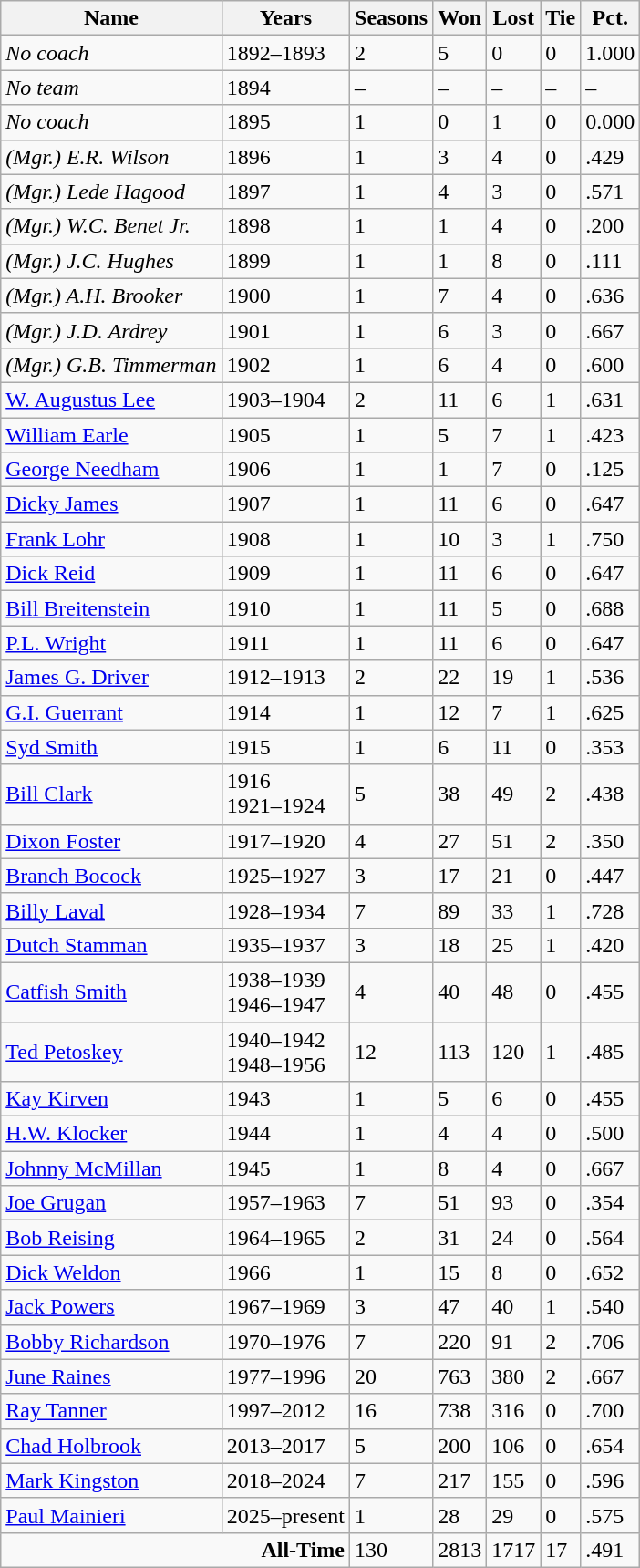<table class="wikitable sortable">
<tr>
<th>Name</th>
<th>Years</th>
<th>Seasons</th>
<th>Won</th>
<th>Lost</th>
<th>Tie</th>
<th>Pct.</th>
</tr>
<tr>
<td><em>No coach</em></td>
<td>1892–1893</td>
<td>2</td>
<td>5</td>
<td>0</td>
<td>0</td>
<td>1.000</td>
</tr>
<tr>
<td><em>No team</em></td>
<td>1894</td>
<td>–</td>
<td>–</td>
<td>–</td>
<td>–</td>
<td>–</td>
</tr>
<tr>
<td><em>No coach</em></td>
<td>1895</td>
<td>1</td>
<td>0</td>
<td>1</td>
<td>0</td>
<td>0.000</td>
</tr>
<tr>
<td><em>(Mgr.) E.R. Wilson</em></td>
<td>1896</td>
<td>1</td>
<td>3</td>
<td>4</td>
<td>0</td>
<td>.429</td>
</tr>
<tr>
<td><em>(Mgr.) Lede Hagood</em></td>
<td>1897</td>
<td>1</td>
<td>4</td>
<td>3</td>
<td>0</td>
<td>.571</td>
</tr>
<tr>
<td><em>(Mgr.) W.C. Benet Jr.</em></td>
<td>1898</td>
<td>1</td>
<td>1</td>
<td>4</td>
<td>0</td>
<td>.200</td>
</tr>
<tr>
<td><em>(Mgr.) J.C. Hughes</em></td>
<td>1899</td>
<td>1</td>
<td>1</td>
<td>8</td>
<td>0</td>
<td>.111</td>
</tr>
<tr>
<td><em>(Mgr.) A.H. Brooker</em></td>
<td>1900</td>
<td>1</td>
<td>7</td>
<td>4</td>
<td>0</td>
<td>.636</td>
</tr>
<tr>
<td><em>(Mgr.) J.D. Ardrey</em></td>
<td>1901</td>
<td>1</td>
<td>6</td>
<td>3</td>
<td>0</td>
<td>.667</td>
</tr>
<tr>
<td><em>(Mgr.) G.B. Timmerman</em></td>
<td>1902</td>
<td>1</td>
<td>6</td>
<td>4</td>
<td>0</td>
<td>.600</td>
</tr>
<tr>
<td><a href='#'>W. Augustus Lee</a></td>
<td>1903–1904</td>
<td>2</td>
<td>11</td>
<td>6</td>
<td>1</td>
<td>.631</td>
</tr>
<tr>
<td><a href='#'>William Earle</a></td>
<td>1905</td>
<td>1</td>
<td>5</td>
<td>7</td>
<td>1</td>
<td>.423</td>
</tr>
<tr>
<td><a href='#'>George Needham</a></td>
<td>1906</td>
<td>1</td>
<td>1</td>
<td>7</td>
<td>0</td>
<td>.125</td>
</tr>
<tr>
<td><a href='#'>Dicky James</a></td>
<td>1907</td>
<td>1</td>
<td>11</td>
<td>6</td>
<td>0</td>
<td>.647</td>
</tr>
<tr>
<td><a href='#'>Frank Lohr</a></td>
<td>1908</td>
<td>1</td>
<td>10</td>
<td>3</td>
<td>1</td>
<td>.750</td>
</tr>
<tr>
<td><a href='#'>Dick Reid</a></td>
<td>1909</td>
<td>1</td>
<td>11</td>
<td>6</td>
<td>0</td>
<td>.647</td>
</tr>
<tr>
<td><a href='#'>Bill Breitenstein</a></td>
<td>1910</td>
<td>1</td>
<td>11</td>
<td>5</td>
<td>0</td>
<td>.688</td>
</tr>
<tr>
<td><a href='#'>P.L. Wright</a></td>
<td>1911</td>
<td>1</td>
<td>11</td>
<td>6</td>
<td>0</td>
<td>.647</td>
</tr>
<tr>
<td><a href='#'>James G. Driver</a></td>
<td>1912–1913</td>
<td>2</td>
<td>22</td>
<td>19</td>
<td>1</td>
<td>.536</td>
</tr>
<tr>
<td><a href='#'>G.I. Guerrant</a></td>
<td>1914</td>
<td>1</td>
<td>12</td>
<td>7</td>
<td>1</td>
<td>.625</td>
</tr>
<tr>
<td><a href='#'>Syd Smith</a></td>
<td>1915</td>
<td>1</td>
<td>6</td>
<td>11</td>
<td>0</td>
<td>.353</td>
</tr>
<tr>
<td><a href='#'>Bill Clark</a></td>
<td>1916<br>1921–1924</td>
<td>5</td>
<td>38</td>
<td>49</td>
<td>2</td>
<td>.438</td>
</tr>
<tr>
<td><a href='#'>Dixon Foster</a></td>
<td>1917–1920</td>
<td>4</td>
<td>27</td>
<td>51</td>
<td>2</td>
<td>.350</td>
</tr>
<tr>
<td><a href='#'>Branch Bocock</a></td>
<td>1925–1927</td>
<td>3</td>
<td>17</td>
<td>21</td>
<td>0</td>
<td>.447</td>
</tr>
<tr>
<td><a href='#'>Billy Laval</a></td>
<td>1928–1934</td>
<td>7</td>
<td>89</td>
<td>33</td>
<td>1</td>
<td>.728</td>
</tr>
<tr>
<td><a href='#'>Dutch Stamman</a></td>
<td>1935–1937</td>
<td>3</td>
<td>18</td>
<td>25</td>
<td>1</td>
<td>.420</td>
</tr>
<tr>
<td><a href='#'>Catfish Smith</a></td>
<td>1938–1939<br>1946–1947</td>
<td>4</td>
<td>40</td>
<td>48</td>
<td>0</td>
<td>.455</td>
</tr>
<tr>
<td><a href='#'>Ted Petoskey</a></td>
<td>1940–1942<br>1948–1956</td>
<td>12</td>
<td>113</td>
<td>120</td>
<td>1</td>
<td>.485</td>
</tr>
<tr>
<td><a href='#'>Kay Kirven</a></td>
<td>1943</td>
<td>1</td>
<td>5</td>
<td>6</td>
<td>0</td>
<td>.455</td>
</tr>
<tr>
<td><a href='#'>H.W. Klocker</a></td>
<td>1944</td>
<td>1</td>
<td>4</td>
<td>4</td>
<td>0</td>
<td>.500</td>
</tr>
<tr>
<td><a href='#'>Johnny McMillan</a></td>
<td>1945</td>
<td>1</td>
<td>8</td>
<td>4</td>
<td>0</td>
<td>.667</td>
</tr>
<tr>
<td><a href='#'>Joe Grugan</a></td>
<td>1957–1963</td>
<td>7</td>
<td>51</td>
<td>93</td>
<td>0</td>
<td>.354</td>
</tr>
<tr>
<td><a href='#'>Bob Reising</a></td>
<td>1964–1965</td>
<td>2</td>
<td>31</td>
<td>24</td>
<td>0</td>
<td>.564</td>
</tr>
<tr>
<td><a href='#'>Dick Weldon</a></td>
<td>1966</td>
<td>1</td>
<td>15</td>
<td>8</td>
<td>0</td>
<td>.652</td>
</tr>
<tr>
<td><a href='#'>Jack Powers</a></td>
<td>1967–1969</td>
<td>3</td>
<td>47</td>
<td>40</td>
<td>1</td>
<td>.540</td>
</tr>
<tr>
<td><a href='#'>Bobby Richardson</a></td>
<td>1970–1976</td>
<td>7</td>
<td>220</td>
<td>91</td>
<td>2</td>
<td>.706</td>
</tr>
<tr>
<td><a href='#'>June Raines</a></td>
<td>1977–1996</td>
<td>20</td>
<td>763</td>
<td>380</td>
<td>2</td>
<td>.667</td>
</tr>
<tr>
<td><a href='#'>Ray Tanner</a></td>
<td>1997–2012</td>
<td>16</td>
<td>738</td>
<td>316</td>
<td>0</td>
<td>.700</td>
</tr>
<tr>
<td><a href='#'>Chad Holbrook</a></td>
<td>2013–2017</td>
<td>5</td>
<td>200</td>
<td>106</td>
<td>0</td>
<td>.654</td>
</tr>
<tr>
<td><a href='#'>Mark Kingston</a></td>
<td>2018–2024</td>
<td>7</td>
<td>217</td>
<td>155</td>
<td>0</td>
<td>.596</td>
</tr>
<tr>
<td><a href='#'>Paul Mainieri</a></td>
<td>2025–present</td>
<td>1</td>
<td>28</td>
<td>29</td>
<td>0</td>
<td>.575</td>
</tr>
<tr class="sortbottom">
<td colspan="2" align="right"><strong>All-Time</strong></td>
<td>130</td>
<td>2813</td>
<td>1717</td>
<td>17</td>
<td>.491</td>
</tr>
</table>
